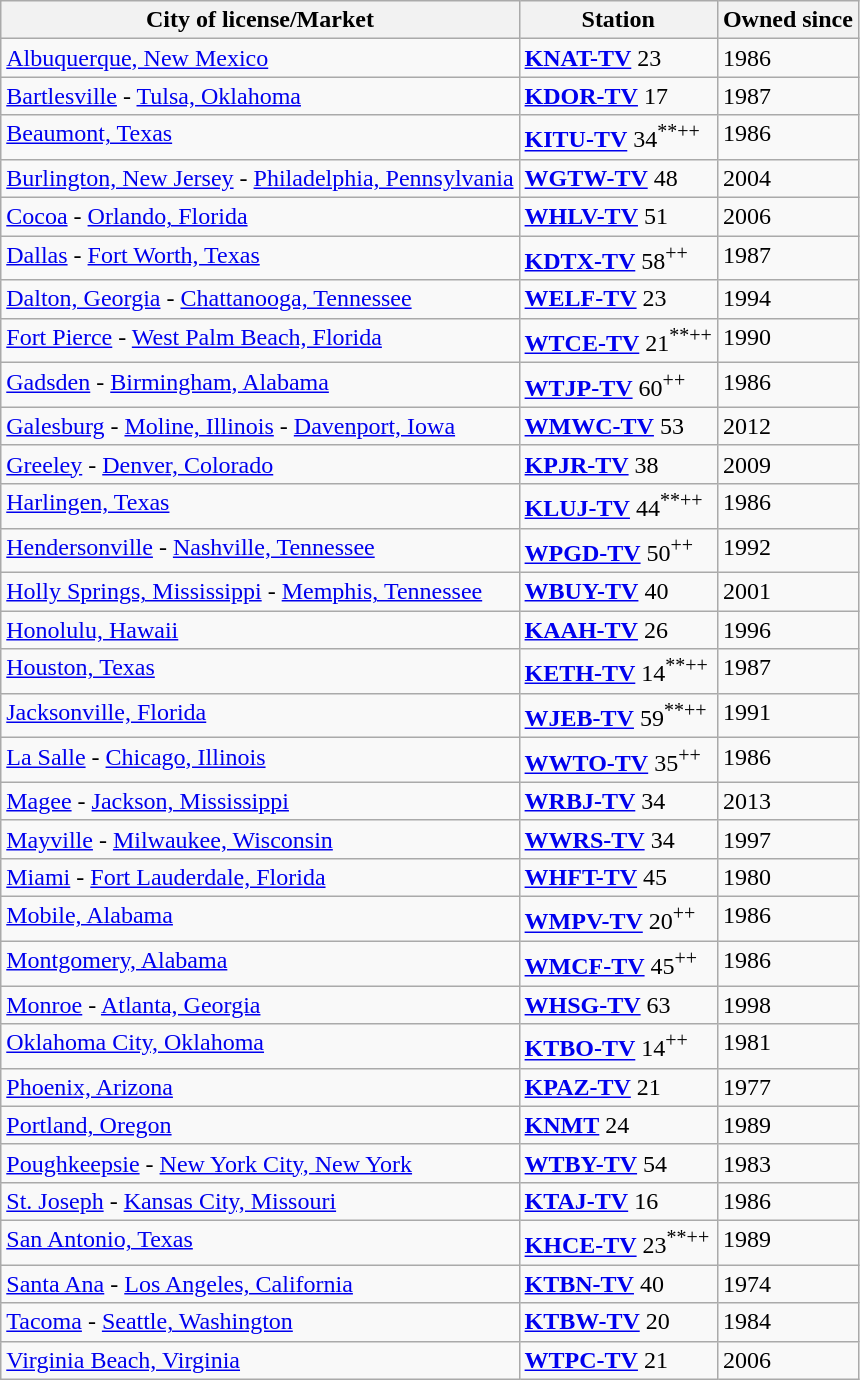<table class="wikitable sortable">
<tr>
<th>City of license/Market</th>
<th>Station</th>
<th>Owned since</th>
</tr>
<tr style="vertical-align: top; text-align: left;">
<td><a href='#'>Albuquerque, New Mexico</a></td>
<td><strong><a href='#'>KNAT-TV</a></strong> 23</td>
<td>1986</td>
</tr>
<tr style="vertical-align: top; text-align: left;">
<td><a href='#'>Bartlesville</a> - <a href='#'>Tulsa, Oklahoma</a></td>
<td><strong><a href='#'>KDOR-TV</a></strong> 17</td>
<td>1987</td>
</tr>
<tr style="vertical-align: top; text-align: left;">
<td><a href='#'>Beaumont, Texas</a></td>
<td><strong><a href='#'>KITU-TV</a></strong> 34<sup>**++</sup></td>
<td>1986</td>
</tr>
<tr style="vertical-align: top; text-align: left;">
<td><a href='#'>Burlington, New Jersey</a> - <a href='#'>Philadelphia, Pennsylvania</a></td>
<td><strong><a href='#'>WGTW-TV</a></strong> 48</td>
<td>2004</td>
</tr>
<tr style="vertical-align: top; text-align: left;">
<td><a href='#'>Cocoa</a> - <a href='#'>Orlando, Florida</a></td>
<td><strong><a href='#'>WHLV-TV</a></strong> 51</td>
<td>2006</td>
</tr>
<tr style="vertical-align: top; text-align: left;">
<td><a href='#'>Dallas</a> - <a href='#'>Fort Worth, Texas</a></td>
<td><strong><a href='#'>KDTX-TV</a></strong> 58<sup>++</sup></td>
<td>1987</td>
</tr>
<tr style="vertical-align: top; text-align: left;">
<td><a href='#'>Dalton, Georgia</a> - <a href='#'>Chattanooga, Tennessee</a></td>
<td><strong><a href='#'>WELF-TV</a></strong> 23</td>
<td>1994</td>
</tr>
<tr style="vertical-align: top; text-align: left;">
<td><a href='#'>Fort Pierce</a> - <a href='#'>West Palm Beach, Florida</a></td>
<td><strong><a href='#'>WTCE-TV</a></strong> 21<sup>**++</sup></td>
<td>1990</td>
</tr>
<tr style="vertical-align: top; text-align: left;">
<td><a href='#'>Gadsden</a> - <a href='#'>Birmingham, Alabama</a></td>
<td><strong><a href='#'>WTJP-TV</a></strong> 60<sup>++</sup></td>
<td>1986</td>
</tr>
<tr style="vertical-align: top; text-align: left;">
<td><a href='#'>Galesburg</a> - <a href='#'>Moline, Illinois</a> - <a href='#'>Davenport, Iowa</a></td>
<td><strong><a href='#'>WMWC-TV</a></strong> 53</td>
<td>2012</td>
</tr>
<tr style="vertical-align: top; text-align: left;">
<td><a href='#'>Greeley</a> - <a href='#'>Denver, Colorado</a></td>
<td><strong><a href='#'>KPJR-TV</a></strong> 38</td>
<td>2009</td>
</tr>
<tr style="vertical-align: top; text-align: left;">
<td><a href='#'>Harlingen, Texas</a></td>
<td><strong><a href='#'>KLUJ-TV</a></strong> 44<sup>**++</sup></td>
<td>1986</td>
</tr>
<tr style="vertical-align: top; text-align: left;">
<td><a href='#'>Hendersonville</a> - <a href='#'>Nashville, Tennessee</a></td>
<td><strong><a href='#'>WPGD-TV</a></strong> 50<sup>++</sup></td>
<td>1992</td>
</tr>
<tr style="vertical-align: top; text-align: left;">
<td><a href='#'>Holly Springs, Mississippi</a> - <a href='#'>Memphis, Tennessee</a></td>
<td><strong><a href='#'>WBUY-TV</a></strong> 40</td>
<td>2001</td>
</tr>
<tr style="vertical-align: top; text-align: left;">
<td><a href='#'>Honolulu, Hawaii</a></td>
<td><strong><a href='#'>KAAH-TV</a></strong> 26</td>
<td>1996</td>
</tr>
<tr style="vertical-align: top; text-align: left;">
<td><a href='#'>Houston, Texas</a></td>
<td><strong><a href='#'>KETH-TV</a></strong> 14<sup>**++</sup></td>
<td>1987</td>
</tr>
<tr style="vertical-align: top; text-align: left;">
<td><a href='#'>Jacksonville, Florida</a></td>
<td><strong><a href='#'>WJEB-TV</a></strong> 59<sup>**++</sup></td>
<td>1991</td>
</tr>
<tr style="vertical-align: top; text-align: left;">
<td><a href='#'>La Salle</a> - <a href='#'>Chicago, Illinois</a></td>
<td><strong><a href='#'>WWTO-TV</a></strong> 35<sup>++</sup></td>
<td>1986</td>
</tr>
<tr style="vertical-align: top; text-align: left;">
<td><a href='#'>Magee</a> - <a href='#'>Jackson, Mississippi</a></td>
<td><strong><a href='#'>WRBJ-TV</a></strong> 34</td>
<td>2013</td>
</tr>
<tr style="vertical-align: top; text-align: left;">
<td><a href='#'>Mayville</a> - <a href='#'>Milwaukee, Wisconsin</a></td>
<td><strong><a href='#'>WWRS-TV</a></strong> 34</td>
<td>1997</td>
</tr>
<tr style="vertical-align: top; text-align: left;">
<td><a href='#'>Miami</a> - <a href='#'>Fort Lauderdale, Florida</a></td>
<td><strong><a href='#'>WHFT-TV</a></strong> 45</td>
<td>1980</td>
</tr>
<tr style="vertical-align: top; text-align: left;">
<td><a href='#'>Mobile, Alabama</a></td>
<td><strong><a href='#'>WMPV-TV</a></strong> 20<sup>++</sup></td>
<td>1986</td>
</tr>
<tr style="vertical-align: top; text-align: left;">
<td><a href='#'>Montgomery, Alabama</a></td>
<td><strong><a href='#'>WMCF-TV</a></strong> 45<sup>++</sup></td>
<td>1986</td>
</tr>
<tr style="vertical-align: top; text-align: left;">
<td><a href='#'>Monroe</a> - <a href='#'>Atlanta, Georgia</a></td>
<td><strong><a href='#'>WHSG-TV</a></strong> 63</td>
<td>1998</td>
</tr>
<tr style="vertical-align: top; text-align: left;">
<td><a href='#'>Oklahoma City, Oklahoma</a></td>
<td><strong><a href='#'>KTBO-TV</a></strong> 14<sup>++</sup></td>
<td>1981</td>
</tr>
<tr style="vertical-align: top; text-align: left;">
<td><a href='#'>Phoenix, Arizona</a></td>
<td><strong><a href='#'>KPAZ-TV</a></strong> 21</td>
<td>1977</td>
</tr>
<tr style="vertical-align: top; text-align: left;">
<td><a href='#'>Portland, Oregon</a></td>
<td><strong><a href='#'>KNMT</a></strong> 24</td>
<td>1989</td>
</tr>
<tr style="vertical-align: top; text-align: left;">
<td><a href='#'>Poughkeepsie</a> - <a href='#'>New York City, New York</a></td>
<td><strong><a href='#'>WTBY-TV</a></strong> 54</td>
<td>1983</td>
</tr>
<tr style="vertical-align: top; text-align: left;">
<td><a href='#'>St. Joseph</a> - <a href='#'>Kansas City, Missouri</a></td>
<td><strong><a href='#'>KTAJ-TV</a></strong> 16</td>
<td>1986</td>
</tr>
<tr style="vertical-align: top; text-align: left;">
<td><a href='#'>San Antonio, Texas</a></td>
<td><strong><a href='#'>KHCE-TV</a></strong> 23<sup>**++</sup></td>
<td>1989</td>
</tr>
<tr style="vertical-align: top; text-align: left;">
<td><a href='#'>Santa Ana</a> - <a href='#'>Los Angeles, California</a></td>
<td><strong><a href='#'>KTBN-TV</a></strong> 40</td>
<td>1974</td>
</tr>
<tr style="vertical-align: top; text-align: left;">
<td><a href='#'>Tacoma</a> - <a href='#'>Seattle, Washington</a></td>
<td><strong><a href='#'>KTBW-TV</a></strong> 20</td>
<td>1984</td>
</tr>
<tr style="vertical-align: top; text-align: left;">
<td><a href='#'>Virginia Beach, Virginia</a></td>
<td><strong><a href='#'>WTPC-TV</a></strong> 21</td>
<td>2006</td>
</tr>
</table>
